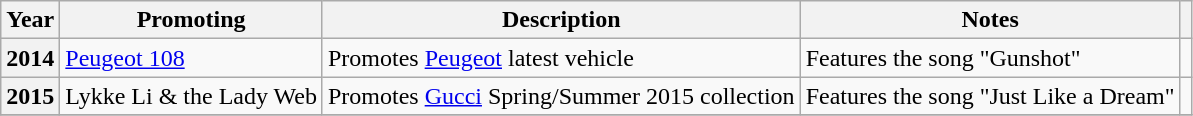<table class="wikitable plainrowheaders sortable" style="margin-right: 0;">
<tr>
<th scope="col">Year</th>
<th scope="col">Promoting</th>
<th scope="col" class="unsortable">Description</th>
<th scope="col" class="unsortable">Notes</th>
<th scope="col" class="unsortable"></th>
</tr>
<tr>
<th scope=row>2014</th>
<td><a href='#'>Peugeot 108</a></td>
<td>Promotes <a href='#'>Peugeot</a> latest vehicle</td>
<td>Features the song "Gunshot"</td>
<td></td>
</tr>
<tr>
<th scope=row>2015</th>
<td>Lykke Li & the Lady Web</td>
<td style="text-align:left;">Promotes <a href='#'>Gucci</a> Spring/Summer 2015 collection</td>
<td>Features the song "Just Like a Dream"</td>
<td></td>
</tr>
<tr>
</tr>
</table>
